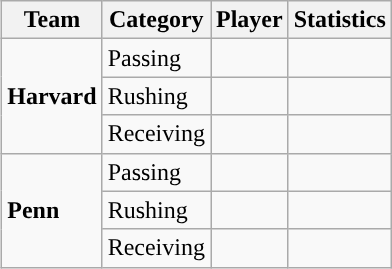<table class="wikitable" style="float: right;">
<tr>
<th>Team</th>
<th>Category</th>
<th>Player</th>
<th>Statistics</th>
</tr>
<tr>
<td rowspan=3><strong>Harvard</strong></td>
<td>Passing</td>
<td></td>
<td></td>
</tr>
<tr>
<td>Rushing</td>
<td></td>
<td></td>
</tr>
<tr>
<td>Receiving</td>
<td></td>
<td></td>
</tr>
<tr>
<td rowspan=3><strong>Penn</strong></td>
<td>Passing</td>
<td></td>
<td></td>
</tr>
<tr>
<td>Rushing</td>
<td></td>
<td></td>
</tr>
<tr>
<td>Receiving</td>
<td></td>
<td></td>
</tr>
</table>
